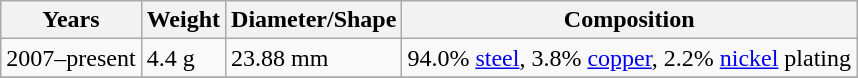<table class="wikitable">
<tr>
<th>Years</th>
<th>Weight</th>
<th>Diameter/Shape</th>
<th>Composition</th>
</tr>
<tr>
<td>2007–present</td>
<td>4.4 g</td>
<td>23.88 mm</td>
<td>94.0% <a href='#'>steel</a>, 3.8% <a href='#'>copper</a>, 2.2% <a href='#'>nickel</a> plating</td>
</tr>
<tr>
</tr>
</table>
